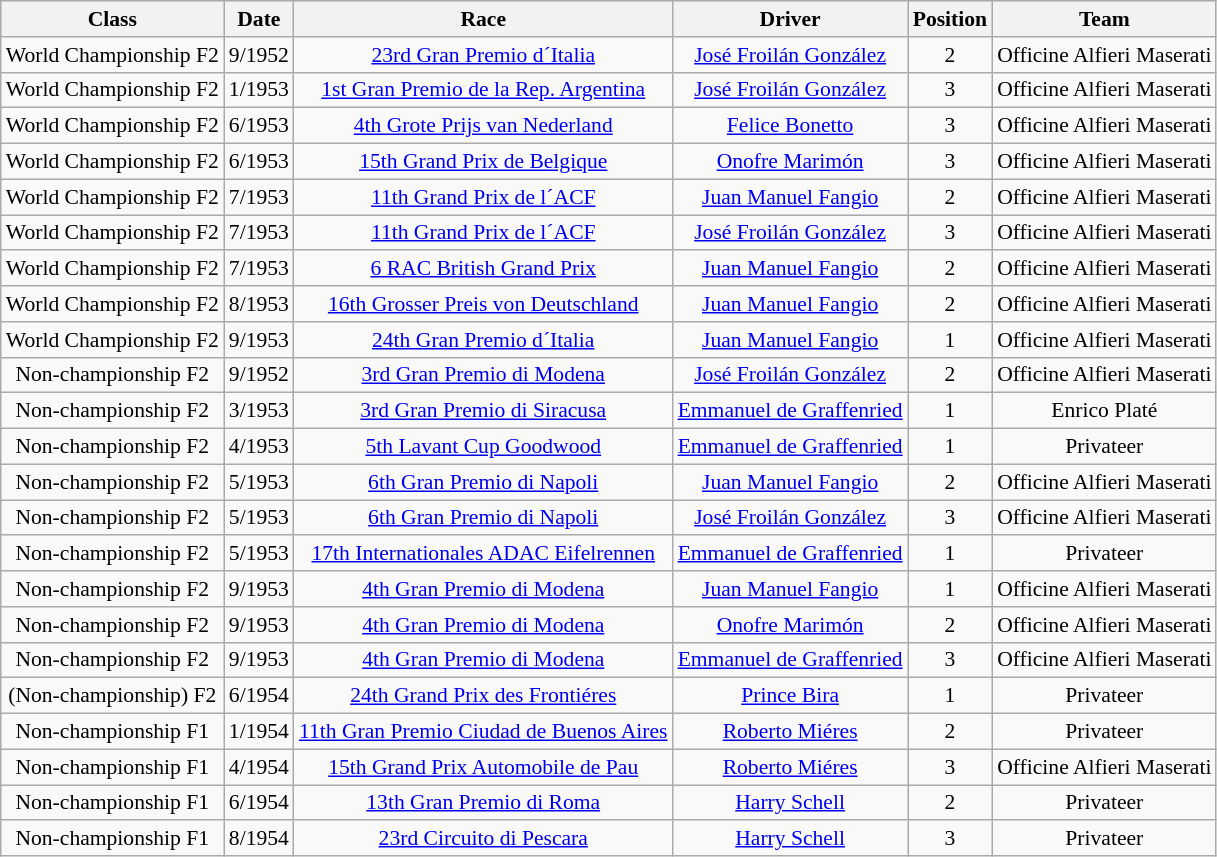<table class="wikitable" style="text-align:center; font-size:90%">
<tr style="background:#E0E0E0;">
<th>Class</th>
<th>Date</th>
<th>Race</th>
<th>Driver</th>
<th>Position</th>
<th>Team</th>
</tr>
<tr>
<td>World Championship F2</td>
<td>9/1952</td>
<td><a href='#'>23rd Gran Premio d´Italia</a></td>
<td><a href='#'>José Froilán González</a></td>
<td>2</td>
<td>Officine Alfieri Maserati</td>
</tr>
<tr>
<td>World Championship F2</td>
<td>1/1953</td>
<td><a href='#'>1st Gran Premio de la Rep. Argentina</a></td>
<td><a href='#'>José Froilán González</a></td>
<td>3</td>
<td>Officine Alfieri Maserati</td>
</tr>
<tr>
<td>World Championship F2</td>
<td>6/1953</td>
<td><a href='#'>4th Grote Prijs van Nederland</a></td>
<td><a href='#'>Felice Bonetto</a></td>
<td>3</td>
<td>Officine Alfieri Maserati</td>
</tr>
<tr>
<td>World Championship F2</td>
<td>6/1953</td>
<td><a href='#'>15th Grand Prix de Belgique</a></td>
<td><a href='#'>Onofre Marimón</a></td>
<td>3</td>
<td>Officine Alfieri Maserati</td>
</tr>
<tr>
<td>World Championship F2</td>
<td>7/1953</td>
<td><a href='#'>11th Grand Prix de l´ACF</a></td>
<td><a href='#'>Juan Manuel Fangio</a></td>
<td>2</td>
<td>Officine Alfieri Maserati</td>
</tr>
<tr>
<td>World Championship F2</td>
<td>7/1953</td>
<td><a href='#'>11th Grand Prix de l´ACF</a></td>
<td><a href='#'>José Froilán González</a></td>
<td>3</td>
<td>Officine Alfieri Maserati</td>
</tr>
<tr>
<td>World Championship F2</td>
<td>7/1953</td>
<td><a href='#'>6 RAC British Grand Prix</a></td>
<td><a href='#'>Juan Manuel Fangio</a></td>
<td>2</td>
<td>Officine Alfieri Maserati</td>
</tr>
<tr>
<td>World Championship F2</td>
<td>8/1953</td>
<td><a href='#'>16th Grosser Preis von Deutschland</a></td>
<td><a href='#'>Juan Manuel Fangio</a></td>
<td>2</td>
<td>Officine Alfieri Maserati</td>
</tr>
<tr>
<td>World Championship F2</td>
<td>9/1953</td>
<td><a href='#'>24th Gran Premio d´Italia</a></td>
<td><a href='#'>Juan Manuel Fangio</a></td>
<td>1</td>
<td>Officine Alfieri Maserati</td>
</tr>
<tr>
<td>Non-championship F2</td>
<td>9/1952</td>
<td><a href='#'>3rd Gran Premio di Modena</a></td>
<td><a href='#'>José Froilán González</a></td>
<td>2</td>
<td>Officine Alfieri Maserati</td>
</tr>
<tr>
<td>Non-championship F2</td>
<td>3/1953</td>
<td><a href='#'>3rd Gran Premio di Siracusa</a></td>
<td><a href='#'>Emmanuel de Graffenried</a></td>
<td>1</td>
<td>Enrico Platé</td>
</tr>
<tr>
<td>Non-championship F2</td>
<td>4/1953</td>
<td><a href='#'>5th Lavant Cup Goodwood</a></td>
<td><a href='#'>Emmanuel de Graffenried</a></td>
<td>1</td>
<td>Privateer</td>
</tr>
<tr>
<td>Non-championship F2</td>
<td>5/1953</td>
<td><a href='#'>6th Gran Premio di Napoli</a></td>
<td><a href='#'>Juan Manuel Fangio</a></td>
<td>2</td>
<td>Officine Alfieri Maserati</td>
</tr>
<tr>
<td>Non-championship F2</td>
<td>5/1953</td>
<td><a href='#'>6th Gran Premio di Napoli</a></td>
<td><a href='#'>José Froilán González</a></td>
<td>3</td>
<td>Officine Alfieri Maserati</td>
</tr>
<tr>
<td>Non-championship F2</td>
<td>5/1953</td>
<td><a href='#'>17th Internationales ADAC Eifelrennen</a></td>
<td><a href='#'>Emmanuel de Graffenried</a></td>
<td>1</td>
<td>Privateer</td>
</tr>
<tr>
<td>Non-championship F2</td>
<td>9/1953</td>
<td><a href='#'>4th Gran Premio di Modena</a></td>
<td><a href='#'>Juan Manuel Fangio</a></td>
<td>1</td>
<td>Officine Alfieri Maserati</td>
</tr>
<tr>
<td>Non-championship F2</td>
<td>9/1953</td>
<td><a href='#'>4th Gran Premio di Modena</a></td>
<td><a href='#'>Onofre Marimón</a></td>
<td>2</td>
<td>Officine Alfieri Maserati</td>
</tr>
<tr>
<td>Non-championship F2</td>
<td>9/1953</td>
<td><a href='#'>4th Gran Premio di Modena</a></td>
<td><a href='#'>Emmanuel de Graffenried</a></td>
<td>3</td>
<td>Officine Alfieri Maserati</td>
</tr>
<tr>
<td>(Non-championship) F2</td>
<td>6/1954</td>
<td><a href='#'>24th Grand Prix des Frontiéres</a></td>
<td><a href='#'>Prince Bira</a></td>
<td>1</td>
<td>Privateer</td>
</tr>
<tr>
<td>Non-championship F1</td>
<td>1/1954</td>
<td><a href='#'>11th Gran Premio Ciudad de Buenos Aires</a></td>
<td><a href='#'>Roberto Miéres</a></td>
<td>2</td>
<td>Privateer</td>
</tr>
<tr>
<td>Non-championship F1</td>
<td>4/1954</td>
<td><a href='#'>15th Grand Prix Automobile de Pau</a></td>
<td><a href='#'>Roberto Miéres</a></td>
<td>3</td>
<td>Officine Alfieri Maserati</td>
</tr>
<tr>
<td>Non-championship F1</td>
<td>6/1954</td>
<td><a href='#'>13th Gran Premio di Roma</a></td>
<td><a href='#'>Harry Schell</a></td>
<td>2</td>
<td>Privateer</td>
</tr>
<tr>
<td>Non-championship F1</td>
<td>8/1954</td>
<td><a href='#'>23rd Circuito di Pescara</a></td>
<td><a href='#'>Harry Schell</a></td>
<td>3</td>
<td>Privateer</td>
</tr>
</table>
